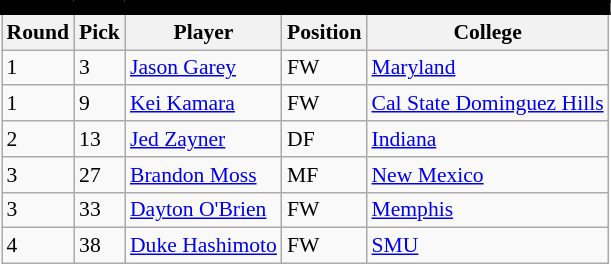<table class="wikitable sortable" style="text-align:center; font-size:90%; text-align:left;">
<tr style="border-spacing: 2px; border: 2px solid black;">
<td colspan="7" bgcolor="#000000" color="#000000" border="#FED000" align="center"><strong></strong></td>
</tr>
<tr>
<th><strong>Round</strong></th>
<th><strong>Pick</strong></th>
<th><strong>Player</strong></th>
<th><strong>Position</strong></th>
<th><strong>College</strong></th>
</tr>
<tr>
<td>1</td>
<td>3</td>
<td> <a href='#'>Jason Garey</a></td>
<td>FW</td>
<td><a href='#'>Maryland</a></td>
</tr>
<tr>
<td>1</td>
<td>9</td>
<td> <a href='#'>Kei Kamara</a></td>
<td>FW</td>
<td><a href='#'>Cal State Dominguez Hills</a></td>
</tr>
<tr>
<td>2</td>
<td>13</td>
<td> <a href='#'>Jed Zayner</a></td>
<td>DF</td>
<td><a href='#'>Indiana</a></td>
</tr>
<tr>
<td>3</td>
<td>27</td>
<td> <a href='#'>Brandon Moss</a></td>
<td>MF</td>
<td><a href='#'>New Mexico</a></td>
</tr>
<tr>
<td>3</td>
<td>33</td>
<td> <a href='#'>Dayton O'Brien</a></td>
<td>FW</td>
<td><a href='#'>Memphis</a></td>
</tr>
<tr>
<td>4</td>
<td>38</td>
<td> <a href='#'>Duke Hashimoto</a></td>
<td>FW</td>
<td><a href='#'>SMU</a></td>
</tr>
</table>
